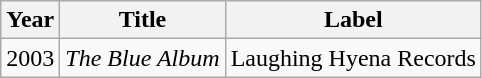<table class="wikitable sortable">
<tr>
<th>Year</th>
<th>Title</th>
<th>Label</th>
</tr>
<tr>
<td>2003</td>
<td><em>The Blue Album</em></td>
<td>Laughing Hyena Records</td>
</tr>
</table>
